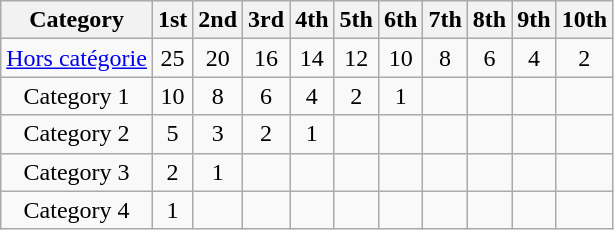<table class="wikitable" style="text-align:center">
<tr>
<th>Category</th>
<th>1st</th>
<th>2nd</th>
<th>3rd</th>
<th>4th</th>
<th>5th</th>
<th>6th</th>
<th>7th</th>
<th>8th</th>
<th>9th</th>
<th>10th</th>
</tr>
<tr>
<td><a href='#'>Hors catégorie</a></td>
<td>25</td>
<td>20</td>
<td>16</td>
<td>14</td>
<td>12</td>
<td>10</td>
<td>8</td>
<td>6</td>
<td>4</td>
<td>2</td>
</tr>
<tr>
<td>Category 1</td>
<td>10</td>
<td>8</td>
<td>6</td>
<td>4</td>
<td>2</td>
<td>1</td>
<td></td>
<td></td>
<td></td>
<td></td>
</tr>
<tr>
<td>Category 2</td>
<td>5</td>
<td>3</td>
<td>2</td>
<td>1</td>
<td></td>
<td></td>
<td></td>
<td></td>
<td></td>
<td></td>
</tr>
<tr>
<td>Category 3</td>
<td>2</td>
<td>1</td>
<td></td>
<td></td>
<td></td>
<td></td>
<td></td>
<td></td>
<td></td>
<td></td>
</tr>
<tr>
<td>Category 4</td>
<td>1</td>
<td></td>
<td></td>
<td></td>
<td></td>
<td></td>
<td></td>
<td></td>
<td></td>
<td></td>
</tr>
</table>
